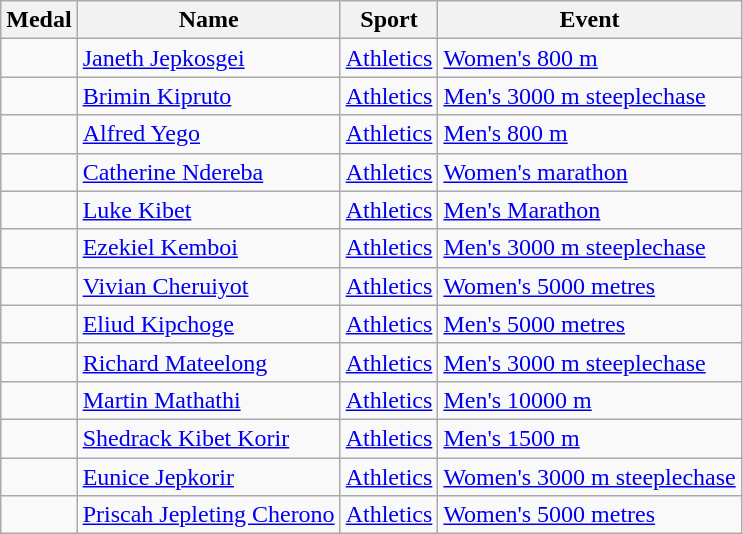<table class="wikitable sortable">
<tr>
<th>Medal</th>
<th>Name</th>
<th>Sport</th>
<th>Event</th>
</tr>
<tr>
<td></td>
<td><a href='#'>Janeth Jepkosgei</a></td>
<td><a href='#'>Athletics</a></td>
<td><a href='#'>Women's 800 m</a></td>
</tr>
<tr>
<td></td>
<td><a href='#'>Brimin Kipruto</a></td>
<td><a href='#'>Athletics</a></td>
<td><a href='#'>Men's 3000 m steeplechase</a></td>
</tr>
<tr>
<td></td>
<td><a href='#'>Alfred Yego</a></td>
<td><a href='#'>Athletics</a></td>
<td><a href='#'>Men's 800 m</a></td>
</tr>
<tr>
<td></td>
<td><a href='#'>Catherine Ndereba</a></td>
<td><a href='#'>Athletics</a></td>
<td><a href='#'>Women's marathon</a></td>
</tr>
<tr>
<td></td>
<td><a href='#'>Luke Kibet</a></td>
<td><a href='#'>Athletics</a></td>
<td><a href='#'>Men's Marathon</a></td>
</tr>
<tr>
<td></td>
<td><a href='#'>Ezekiel Kemboi</a></td>
<td><a href='#'>Athletics</a></td>
<td><a href='#'>Men's 3000 m steeplechase</a></td>
</tr>
<tr>
<td></td>
<td><a href='#'>Vivian Cheruiyot</a></td>
<td><a href='#'>Athletics</a></td>
<td><a href='#'>Women's 5000 metres</a></td>
</tr>
<tr>
<td></td>
<td><a href='#'>Eliud Kipchoge</a></td>
<td><a href='#'>Athletics</a></td>
<td><a href='#'>Men's 5000 metres</a></td>
</tr>
<tr>
<td></td>
<td><a href='#'>Richard Mateelong</a></td>
<td><a href='#'>Athletics</a></td>
<td><a href='#'>Men's 3000 m steeplechase</a></td>
</tr>
<tr>
<td></td>
<td><a href='#'>Martin Mathathi</a></td>
<td><a href='#'>Athletics</a></td>
<td><a href='#'>Men's 10000 m</a></td>
</tr>
<tr>
<td></td>
<td><a href='#'>Shedrack Kibet Korir</a></td>
<td><a href='#'>Athletics</a></td>
<td><a href='#'>Men's 1500 m</a></td>
</tr>
<tr>
<td></td>
<td><a href='#'>Eunice Jepkorir</a></td>
<td><a href='#'>Athletics</a></td>
<td><a href='#'>Women's 3000 m steeplechase</a></td>
</tr>
<tr>
<td></td>
<td><a href='#'>Priscah Jepleting Cherono</a></td>
<td><a href='#'>Athletics</a></td>
<td><a href='#'>Women's 5000 metres</a></td>
</tr>
</table>
